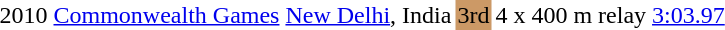<table>
<tr>
<td>2010</td>
<td><a href='#'>Commonwealth Games</a></td>
<td><a href='#'>New Delhi</a>, India</td>
<td bgcolor="cc9966">3rd</td>
<td>4 x 400 m relay</td>
<td><a href='#'>3:03.97</a></td>
</tr>
</table>
